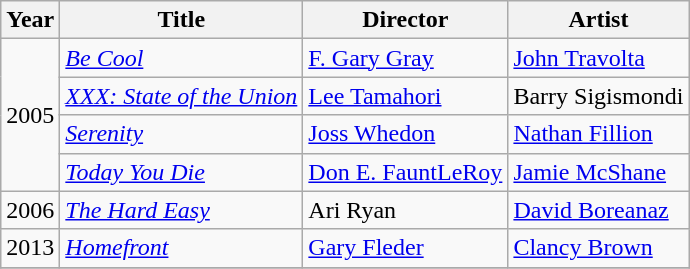<table class="wikitable">
<tr>
<th>Year</th>
<th>Title</th>
<th>Director</th>
<th>Artist</th>
</tr>
<tr>
<td rowspan=4>2005</td>
<td><em><a href='#'>Be Cool</a></em></td>
<td><a href='#'>F. Gary Gray</a></td>
<td><a href='#'>John Travolta</a></td>
</tr>
<tr>
<td><em><a href='#'>XXX: State of the Union</a></em></td>
<td><a href='#'>Lee Tamahori</a></td>
<td>Barry Sigismondi</td>
</tr>
<tr>
<td><em><a href='#'>Serenity</a></em></td>
<td><a href='#'>Joss Whedon</a></td>
<td><a href='#'>Nathan Fillion</a></td>
</tr>
<tr>
<td><em><a href='#'>Today You Die</a></em></td>
<td><a href='#'>Don E. FauntLeRoy</a></td>
<td><a href='#'>Jamie McShane</a></td>
</tr>
<tr>
<td>2006</td>
<td><em><a href='#'>The Hard Easy</a></em></td>
<td>Ari Ryan</td>
<td><a href='#'>David Boreanaz</a></td>
</tr>
<tr>
<td>2013</td>
<td><em><a href='#'>Homefront</a></em></td>
<td><a href='#'>Gary Fleder</a></td>
<td><a href='#'>Clancy Brown</a></td>
</tr>
<tr>
</tr>
</table>
